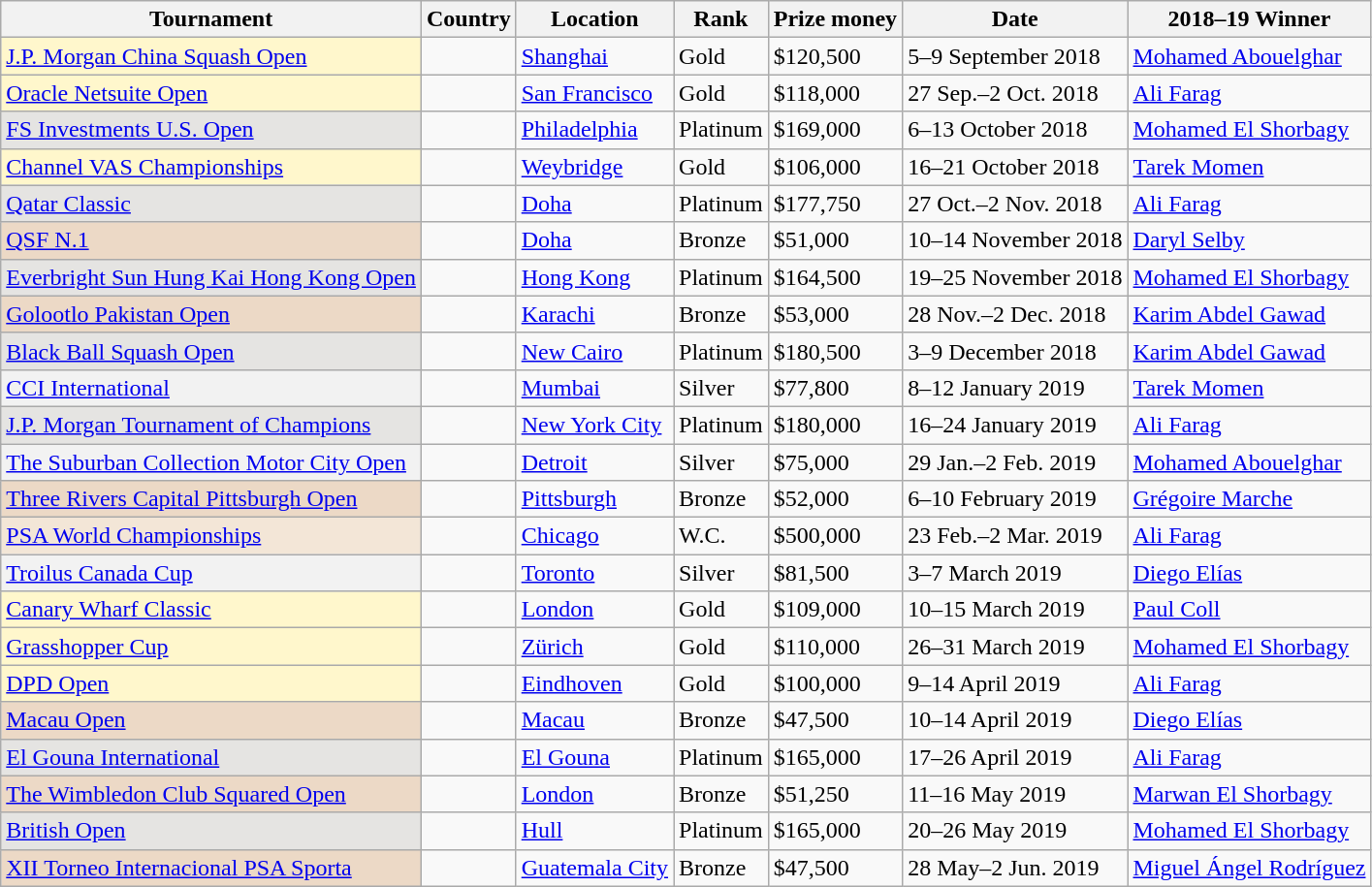<table class=wikitable>
<tr>
<th>Tournament</th>
<th>Country</th>
<th>Location</th>
<th>Rank</th>
<th>Prize money</th>
<th>Date</th>
<th>2018–19 Winner</th>
</tr>
<tr>
<td style="background:#fff7cc;"><a href='#'>J.P. Morgan China Squash Open</a></td>
<td></td>
<td><a href='#'>Shanghai</a></td>
<td>Gold</td>
<td>$120,500</td>
<td>5–9 September 2018</td>
<td> <a href='#'>Mohamed Abouelghar</a></td>
</tr>
<tr>
<td style="background:#fff7cc;"><a href='#'>Oracle Netsuite Open</a></td>
<td></td>
<td><a href='#'>San Francisco</a></td>
<td>Gold</td>
<td>$118,000</td>
<td>27 Sep.–2 Oct. 2018</td>
<td> <a href='#'>Ali Farag</a></td>
</tr>
<tr>
<td style="background:#E5E4E2;"><a href='#'>FS Investments U.S. Open</a></td>
<td></td>
<td><a href='#'>Philadelphia</a></td>
<td>Platinum</td>
<td>$169,000</td>
<td>6–13 October 2018</td>
<td> <a href='#'>Mohamed El Shorbagy</a></td>
</tr>
<tr>
<td style="background:#fff7cc;"><a href='#'>Channel VAS Championships</a></td>
<td></td>
<td><a href='#'>Weybridge</a></td>
<td>Gold</td>
<td>$106,000</td>
<td>16–21 October 2018</td>
<td> <a href='#'>Tarek Momen</a></td>
</tr>
<tr>
<td style="background:#E5E4E2;"><a href='#'>Qatar Classic</a></td>
<td></td>
<td><a href='#'>Doha</a></td>
<td>Platinum</td>
<td>$177,750</td>
<td>27 Oct.–2 Nov. 2018</td>
<td> <a href='#'>Ali Farag</a></td>
</tr>
<tr>
<td style="background:#ecd9c6;"><a href='#'>QSF N.1</a></td>
<td></td>
<td><a href='#'>Doha</a></td>
<td>Bronze</td>
<td>$51,000</td>
<td>10–14 November 2018</td>
<td> <a href='#'>Daryl Selby</a></td>
</tr>
<tr>
<td style="background:#E5E4E2;"><a href='#'>Everbright Sun Hung Kai Hong Kong Open</a></td>
<td></td>
<td><a href='#'>Hong Kong</a></td>
<td>Platinum</td>
<td>$164,500</td>
<td>19–25 November 2018</td>
<td> <a href='#'>Mohamed El Shorbagy</a></td>
</tr>
<tr>
<td style="background:#ecd9c6;"><a href='#'>Golootlo Pakistan Open</a></td>
<td></td>
<td><a href='#'>Karachi</a></td>
<td>Bronze</td>
<td>$53,000</td>
<td>28 Nov.–2 Dec. 2018</td>
<td> <a href='#'>Karim Abdel Gawad</a></td>
</tr>
<tr>
<td style="background:#E5E4E2;"><a href='#'>Black Ball Squash Open</a></td>
<td></td>
<td><a href='#'>New Cairo</a></td>
<td>Platinum</td>
<td>$180,500</td>
<td>3–9 December 2018</td>
<td> <a href='#'>Karim Abdel Gawad</a></td>
</tr>
<tr>
<td style="background:#f2f2f2;"><a href='#'>CCI International</a></td>
<td></td>
<td><a href='#'>Mumbai</a></td>
<td>Silver</td>
<td>$77,800</td>
<td>8–12 January 2019</td>
<td> <a href='#'>Tarek Momen</a></td>
</tr>
<tr>
<td style="background:#E5E4E2;"><a href='#'>J.P. Morgan Tournament of Champions</a></td>
<td></td>
<td><a href='#'>New York City</a></td>
<td>Platinum</td>
<td>$180,000</td>
<td>16–24 January 2019</td>
<td> <a href='#'>Ali Farag</a></td>
</tr>
<tr>
<td style="background:#f2f2f2;"><a href='#'>The Suburban Collection Motor City Open</a></td>
<td></td>
<td><a href='#'>Detroit</a></td>
<td>Silver</td>
<td>$75,000</td>
<td>29 Jan.–2 Feb. 2019</td>
<td> <a href='#'>Mohamed Abouelghar</a></td>
</tr>
<tr>
<td style="background:#ecd9c6;"><a href='#'>Three Rivers Capital Pittsburgh Open</a></td>
<td></td>
<td><a href='#'>Pittsburgh</a></td>
<td>Bronze</td>
<td>$52,000</td>
<td>6–10 February 2019</td>
<td> <a href='#'>Grégoire Marche</a></td>
</tr>
<tr>
<td style="background:#F3E6D7;"><a href='#'>PSA World Championships</a></td>
<td></td>
<td><a href='#'>Chicago</a></td>
<td>W.C.</td>
<td>$500,000</td>
<td>23 Feb.–2 Mar. 2019</td>
<td> <a href='#'>Ali Farag</a></td>
</tr>
<tr>
<td style="background:#f2f2f2;"><a href='#'>Troilus Canada Cup</a></td>
<td></td>
<td><a href='#'>Toronto</a></td>
<td>Silver</td>
<td>$81,500</td>
<td>3–7 March 2019</td>
<td> <a href='#'>Diego Elías</a></td>
</tr>
<tr>
<td style="background:#fff7cc;"><a href='#'> Canary Wharf Classic</a></td>
<td></td>
<td><a href='#'>London</a></td>
<td>Gold</td>
<td>$109,000</td>
<td>10–15 March 2019</td>
<td> <a href='#'>Paul Coll</a></td>
</tr>
<tr>
<td style="background:#fff7cc;"><a href='#'>Grasshopper Cup</a></td>
<td></td>
<td><a href='#'>Zürich</a></td>
<td>Gold</td>
<td>$110,000</td>
<td>26–31 March 2019</td>
<td> <a href='#'>Mohamed El Shorbagy</a></td>
</tr>
<tr>
<td style="background:#fff7cc;"><a href='#'>DPD Open</a></td>
<td></td>
<td><a href='#'>Eindhoven</a></td>
<td>Gold</td>
<td>$100,000</td>
<td>9–14 April 2019</td>
<td> <a href='#'>Ali Farag</a></td>
</tr>
<tr>
<td style="background:#ecd9c6;"><a href='#'>Macau Open</a></td>
<td></td>
<td><a href='#'>Macau</a></td>
<td>Bronze</td>
<td>$47,500</td>
<td>10–14 April 2019</td>
<td> <a href='#'>Diego Elías</a></td>
</tr>
<tr>
<td style="background:#E5E4E2;"><a href='#'>El Gouna International</a></td>
<td></td>
<td><a href='#'>El Gouna</a></td>
<td>Platinum</td>
<td>$165,000</td>
<td>17–26 April 2019</td>
<td> <a href='#'>Ali Farag</a></td>
</tr>
<tr>
<td style="background:#ecd9c6;"><a href='#'>The Wimbledon Club Squared Open</a></td>
<td></td>
<td><a href='#'>London</a></td>
<td>Bronze</td>
<td>$51,250</td>
<td>11–16 May 2019</td>
<td> <a href='#'>Marwan El Shorbagy</a></td>
</tr>
<tr>
<td style="background:#E5E4E2;"><a href='#'>British Open</a></td>
<td></td>
<td><a href='#'>Hull</a></td>
<td>Platinum</td>
<td>$165,000</td>
<td>20–26 May 2019</td>
<td> <a href='#'>Mohamed El Shorbagy</a></td>
</tr>
<tr>
<td style="background:#ecd9c6;"><a href='#'>XII Torneo Internacional PSA Sporta</a></td>
<td></td>
<td><a href='#'>Guatemala City</a></td>
<td>Bronze</td>
<td>$47,500</td>
<td>28 May–2 Jun. 2019</td>
<td> <a href='#'>Miguel Ángel Rodríguez</a></td>
</tr>
</table>
